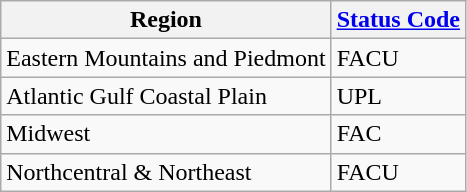<table class="wikitable">
<tr>
<th>Region</th>
<th><a href='#'>Status Code</a></th>
</tr>
<tr>
<td>Eastern Mountains and Piedmont</td>
<td>FACU</td>
</tr>
<tr>
<td>Atlantic Gulf Coastal Plain</td>
<td>UPL</td>
</tr>
<tr>
<td>Midwest</td>
<td>FAC</td>
</tr>
<tr>
<td>Northcentral & Northeast</td>
<td>FACU</td>
</tr>
</table>
